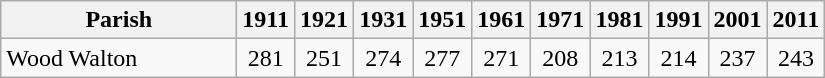<table class="wikitable" style="text-align:center;">
<tr>
<th width="150">Parish<br></th>
<th width="30">1911<br></th>
<th width="30">1921<br></th>
<th width="30">1931<br></th>
<th width="30">1951<br></th>
<th width="30">1961<br></th>
<th width="30">1971<br></th>
<th width="30">1981<br></th>
<th width="30">1991<br></th>
<th width="30">2001<br></th>
<th width="30">2011 <br></th>
</tr>
<tr>
<td align=left>Wood Walton</td>
<td align="center">281</td>
<td align="center">251</td>
<td align="center">274</td>
<td align="center">277</td>
<td align="center">271</td>
<td align="center">208</td>
<td align="center">213</td>
<td align="center">214</td>
<td align="center">237</td>
<td align="center">243</td>
</tr>
</table>
